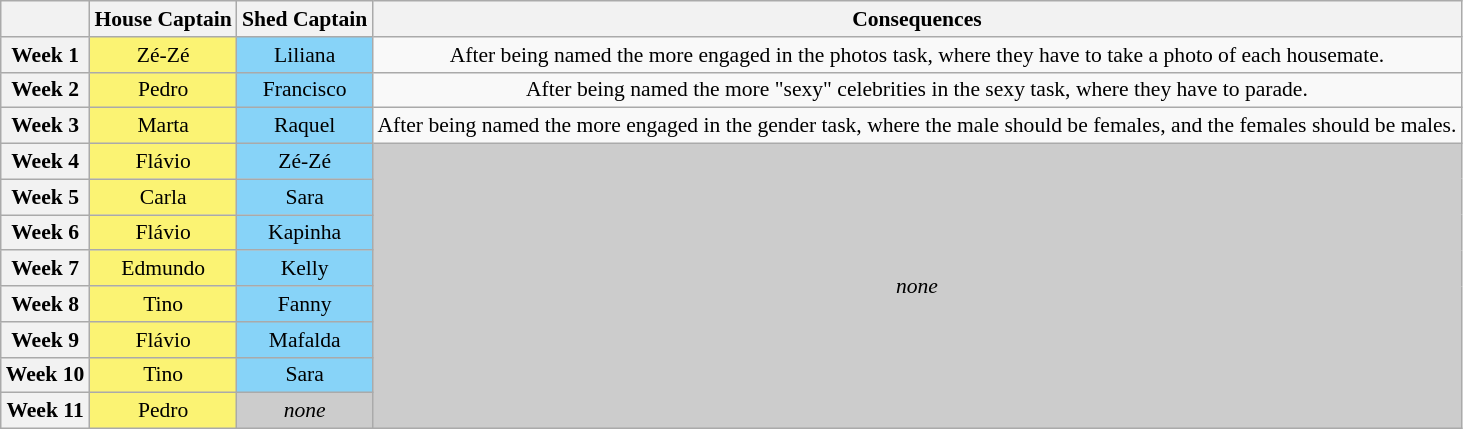<table class="wikitable" style="text-align:center; font-size:90%; width:auto">
<tr>
<th></th>
<th>House Captain</th>
<th>Shed Captain</th>
<th>Consequences</th>
</tr>
<tr>
<th>Week 1</th>
<td style="background:#FBF373;">Zé-Zé</td>
<td style="background:#87D3F8;">Liliana</td>
<td>After being named the more engaged in the photos task, where they have to take a photo of each housemate.</td>
</tr>
<tr>
<th>Week 2</th>
<td style="background:#FBF373;">Pedro</td>
<td style="background:#87D3F8;">Francisco</td>
<td>After being named the more "sexy" celebrities in the sexy task, where they have to parade.</td>
</tr>
<tr>
<th>Week 3</th>
<td style="background:#FBF373;">Marta</td>
<td style="background:#87D3F8;">Raquel</td>
<td>After being named the more engaged in the gender task, where the male should be females, and the females should be males.</td>
</tr>
<tr>
<th>Week 4</th>
<td style="background:#FBF373;">Flávio</td>
<td style="background:#87D3F8;">Zé-Zé</td>
<td rowspan="8" style="background:#CCC;"><em>none</em></td>
</tr>
<tr>
<th>Week 5</th>
<td style="background:#FBF373;">Carla</td>
<td style="background:#87D3F8;">Sara</td>
</tr>
<tr>
<th>Week 6</th>
<td style="background:#FBF373;">Flávio</td>
<td style="background:#87D3F8;">Kapinha</td>
</tr>
<tr>
<th>Week 7</th>
<td style="background:#FBF373;">Edmundo</td>
<td style="background:#87D3F8;">Kelly</td>
</tr>
<tr>
<th>Week 8</th>
<td style="background:#FBF373;">Tino</td>
<td style="background:#87D3F8;">Fanny</td>
</tr>
<tr>
<th>Week 9</th>
<td style="background:#FBF373;">Flávio</td>
<td style="background:#87D3F8;">Mafalda</td>
</tr>
<tr>
<th>Week 10</th>
<td style="background:#FBF373;">Tino</td>
<td style="background:#87D3F8;">Sara</td>
</tr>
<tr>
<th>Week 11</th>
<td style="background:#FBF373;">Pedro</td>
<td style="background:#CCC;"><em>none</em></td>
</tr>
</table>
